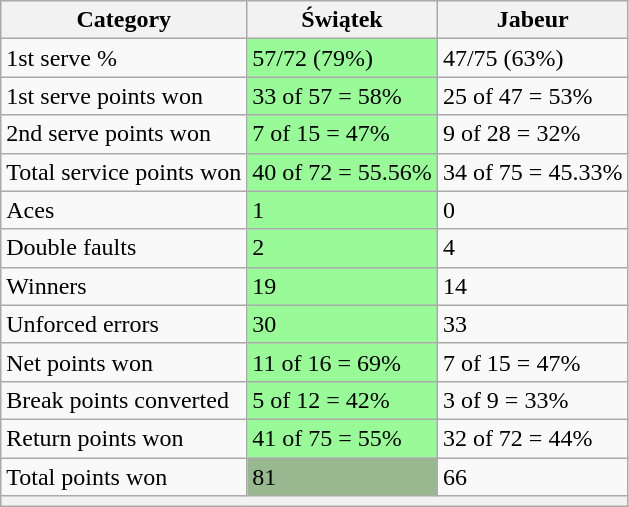<table class="wikitable">
<tr>
<th>Category</th>
<th> Świątek</th>
<th> Jabeur</th>
</tr>
<tr>
<td>1st serve %</td>
<td bgcolor=98FB98>57/72 (79%)</td>
<td>47/75 (63%)</td>
</tr>
<tr>
<td>1st serve points won</td>
<td bgcolor=98FB98>33 of 57 = 58%</td>
<td>25 of 47 = 53%</td>
</tr>
<tr>
<td>2nd serve points won</td>
<td bgcolor=98FB98>7 of 15 = 47%</td>
<td>9 of 28 = 32%</td>
</tr>
<tr>
<td>Total service points won</td>
<td bgcolor=98FB98>40 of 72 = 55.56%</td>
<td>34 of 75 = 45.33%</td>
</tr>
<tr>
<td>Aces</td>
<td bgcolor=98FB98>1</td>
<td>0</td>
</tr>
<tr>
<td>Double faults</td>
<td bgcolor=98FB98>2</td>
<td>4</td>
</tr>
<tr>
<td>Winners</td>
<td bgcolor=98FB98>19</td>
<td>14</td>
</tr>
<tr>
<td>Unforced errors</td>
<td bgcolor=98FB98>30</td>
<td>33</td>
</tr>
<tr>
<td>Net points won</td>
<td bgcolor=98FB98>11 of 16 = 69%</td>
<td>7 of 15 = 47%</td>
</tr>
<tr>
<td>Break points converted</td>
<td bgcolor=98FB98>5 of 12 = 42%</td>
<td>3 of 9 = 33%</td>
</tr>
<tr>
<td>Return points won</td>
<td bgcolor=98FB98>41 of 75 = 55%</td>
<td>32 of 72 = 44%</td>
</tr>
<tr>
<td>Total points won</td>
<td bgcolor=98FB989>81</td>
<td>66</td>
</tr>
<tr>
<th colspan=3></th>
</tr>
</table>
